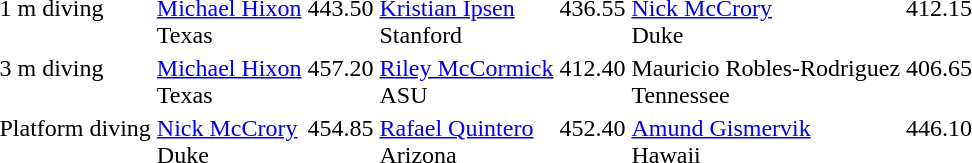<table>
<tr valign="top">
<td>1 m diving</td>
<td><a href='#'>Michael Hixon</a><br> Texas</td>
<td>443.50</td>
<td><a href='#'>Kristian Ipsen</a> <br>Stanford</td>
<td>436.55</td>
<td><a href='#'>Nick McCrory</a> <br>Duke</td>
<td>412.15</td>
</tr>
<tr valign="top">
<td>3 m diving</td>
<td><a href='#'>Michael Hixon</a><br> Texas</td>
<td>457.20</td>
<td><a href='#'>Riley McCormick</a> <br> ASU</td>
<td>412.40</td>
<td>Mauricio Robles-Rodriguez <br> Tennessee</td>
<td>406.65</td>
</tr>
<tr valign="top">
<td>Platform diving</td>
<td><a href='#'>Nick McCrory</a><br> Duke</td>
<td>454.85</td>
<td><a href='#'>Rafael Quintero</a><br> Arizona</td>
<td>452.40</td>
<td><a href='#'>Amund Gismervik</a> <br> Hawaii</td>
<td>446.10</td>
</tr>
</table>
